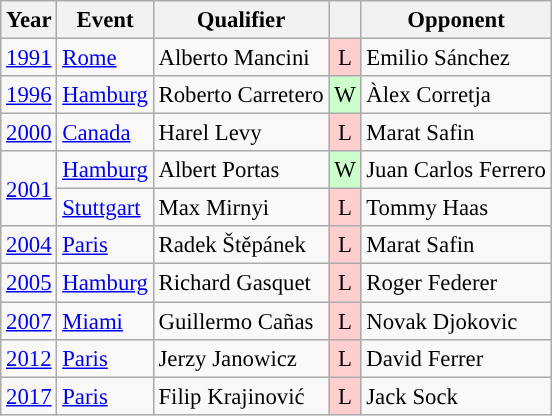<table class="wikitable nowrap" style="font-size: 95%">
<tr>
<th scope="col">Year</th>
<th scope="col">Event</th>
<th scope="col">Qualifier</th>
<th scope="col"></th>
<th scope="col">Opponent</th>
</tr>
<tr>
<td><a href='#'>1991</a></td>
<td><a href='#'>Rome</a></td>
<td> Alberto Mancini</td>
<td style="text-align:center; background: #FFCFCF">L</td>
<td> Emilio Sánchez</td>
</tr>
<tr>
<td><a href='#'>1996</a></td>
<td><a href='#'>Hamburg</a></td>
<td> Roberto Carretero</td>
<td style="text-align:center; background:#CCFFCC">W</td>
<td> Àlex Corretja</td>
</tr>
<tr>
<td><a href='#'>2000</a></td>
<td><a href='#'>Canada</a></td>
<td> Harel Levy</td>
<td style="text-align:center; background: #FFCFCF">L</td>
<td> Marat Safin</td>
</tr>
<tr>
<td rowspan="2"><a href='#'>2001</a></td>
<td><a href='#'>Hamburg</a></td>
<td> Albert Portas</td>
<td style="text-align:center; background:#CCFFCC">W</td>
<td> Juan Carlos Ferrero</td>
</tr>
<tr>
<td><a href='#'>Stuttgart</a></td>
<td> Max Mirnyi</td>
<td style="text-align:center; background: #FFCFCF">L</td>
<td> Tommy Haas</td>
</tr>
<tr>
<td><a href='#'>2004</a></td>
<td><a href='#'>Paris</a></td>
<td> Radek Štěpánek</td>
<td style="text-align:center; background: #FFCFCF">L</td>
<td> Marat Safin</td>
</tr>
<tr>
<td><a href='#'>2005</a></td>
<td><a href='#'>Hamburg</a></td>
<td> Richard Gasquet</td>
<td style="text-align:center; background: #FFCFCF">L</td>
<td> Roger Federer</td>
</tr>
<tr>
<td><a href='#'>2007</a></td>
<td><a href='#'>Miami</a></td>
<td> Guillermo Cañas</td>
<td style="text-align:center; background: #FFCFCF">L</td>
<td> Novak Djokovic</td>
</tr>
<tr>
<td><a href='#'>2012</a></td>
<td><a href='#'>Paris</a></td>
<td> Jerzy Janowicz</td>
<td style="text-align:center; background: #FFCFCF">L</td>
<td> David Ferrer</td>
</tr>
<tr>
<td><a href='#'>2017</a></td>
<td><a href='#'>Paris</a></td>
<td> Filip Krajinović</td>
<td style="text-align:center; background: #FFCFCF">L</td>
<td> Jack Sock</td>
</tr>
</table>
